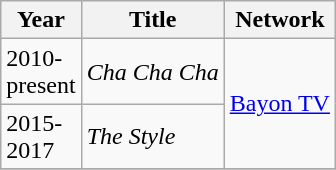<table class="wikitable sortable">
<tr>
<th>Year</th>
<th>Title</th>
<th class="unsortable">Network</th>
</tr>
<tr>
<td>2010-<br>present</td>
<td><em>Cha Cha Cha</em></td>
<td rowspan="2"><a href='#'>Bayon TV</a></td>
</tr>
<tr>
<td>2015-<br>2017</td>
<td><em>The Style</em></td>
</tr>
<tr>
</tr>
</table>
